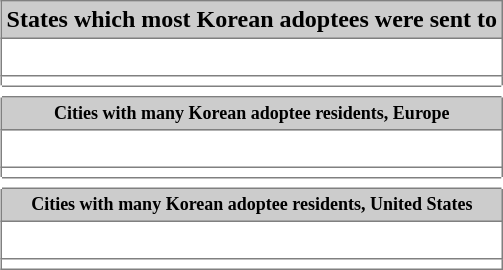<table border="1" style="border-collapse:collapse; float:right; margin-left:5px;" cellpadding="3">
<tr bgcolor="#cccccc">
<th>States which most Korean adoptees were sent to</th>
</tr>
<tr>
<td><br>
</td>
</tr>
<tr>
<td></td>
</tr>
<tr>
<td style="border-left:1px solid white; border-right:1px solid white;"></td>
</tr>
<tr>
<th style="font-size:12px; background-color:#cccccc;">Cities with many Korean adoptee residents, Europe</th>
</tr>
<tr>
<td><br></td>
</tr>
<tr>
<td></td>
</tr>
<tr>
<td style="border-left:1px solid white; border-right:1px solid white;"></td>
</tr>
<tr>
<th style="font-size:12px; background-color:#cccccc;">Cities with many Korean adoptee residents, United States</th>
</tr>
<tr>
<td><br></td>
</tr>
<tr>
<td></td>
</tr>
</table>
